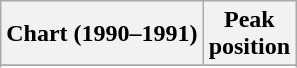<table class="wikitable sortable">
<tr>
<th align="left">Chart (1990–1991)</th>
<th align="center">Peak<br>position</th>
</tr>
<tr>
</tr>
<tr>
</tr>
</table>
